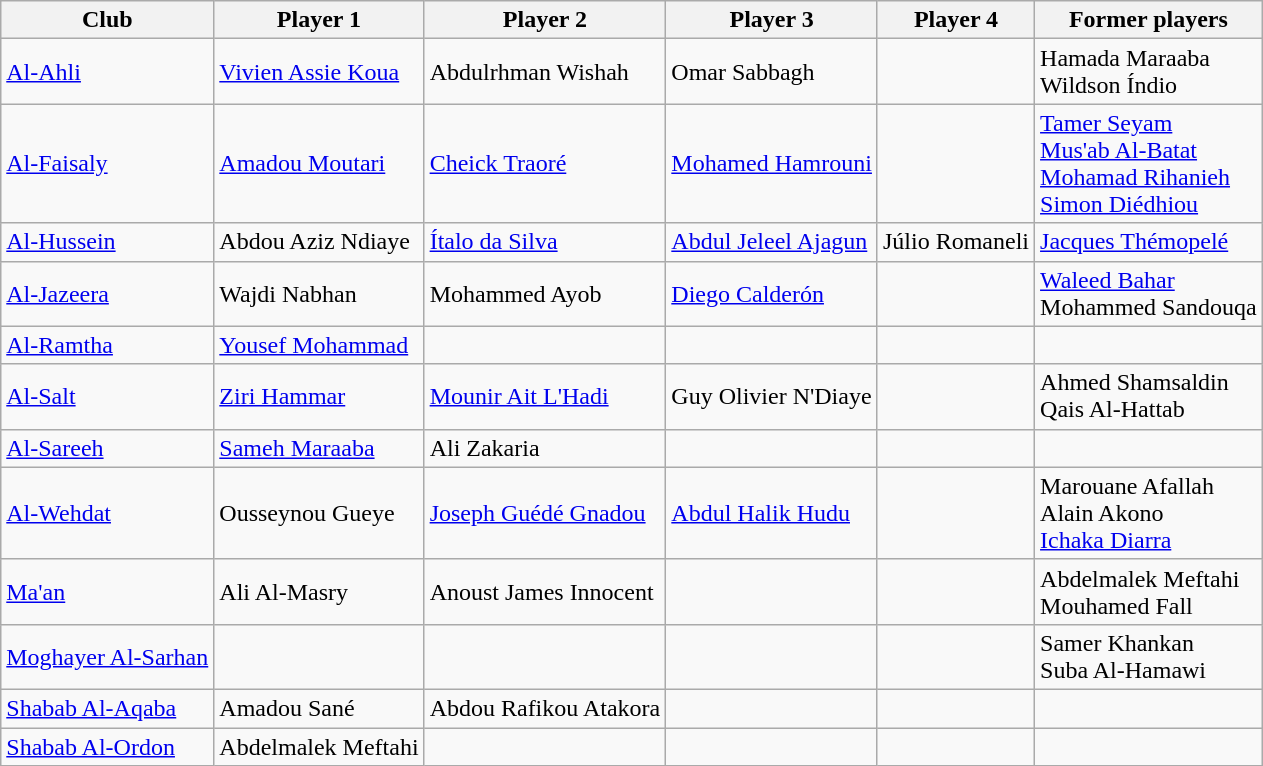<table class="wikitable">
<tr>
<th>Club</th>
<th>Player 1</th>
<th>Player 2</th>
<th>Player 3</th>
<th>Player 4</th>
<th>Former players</th>
</tr>
<tr>
<td><a href='#'>Al-Ahli</a></td>
<td> <a href='#'>Vivien Assie Koua</a></td>
<td> Abdulrhman Wishah</td>
<td> Omar Sabbagh</td>
<td></td>
<td> Hamada Maraaba <br>  Wildson Índio</td>
</tr>
<tr>
<td><a href='#'>Al-Faisaly</a></td>
<td> <a href='#'>Amadou Moutari</a></td>
<td> <a href='#'>Cheick Traoré</a></td>
<td> <a href='#'>Mohamed Hamrouni</a></td>
<td></td>
<td> <a href='#'>Tamer Seyam</a> <br>  <a href='#'>Mus'ab Al-Batat</a> <br>  <a href='#'>Mohamad Rihanieh</a> <br>  <a href='#'>Simon Diédhiou</a></td>
</tr>
<tr>
<td><a href='#'>Al-Hussein</a></td>
<td> Abdou Aziz Ndiaye</td>
<td> <a href='#'>Ítalo da Silva</a></td>
<td> <a href='#'>Abdul Jeleel Ajagun</a></td>
<td> Júlio Romaneli</td>
<td> <a href='#'>Jacques Thémopelé</a></td>
</tr>
<tr>
<td><a href='#'>Al-Jazeera</a></td>
<td> Wajdi Nabhan</td>
<td> Mohammed Ayob</td>
<td> <a href='#'>Diego Calderón</a></td>
<td></td>
<td> <a href='#'>Waleed Bahar</a><br> Mohammed Sandouqa</td>
</tr>
<tr>
<td><a href='#'>Al-Ramtha</a></td>
<td> <a href='#'>Yousef Mohammad</a></td>
<td></td>
<td></td>
<td></td>
<td></td>
</tr>
<tr>
<td><a href='#'>Al-Salt</a></td>
<td> <a href='#'>Ziri Hammar</a></td>
<td> <a href='#'>Mounir Ait L'Hadi</a></td>
<td> Guy Olivier N'Diaye</td>
<td></td>
<td> Ahmed Shamsaldin <br>  Qais Al-Hattab</td>
</tr>
<tr>
<td><a href='#'>Al-Sareeh</a></td>
<td> <a href='#'>Sameh Maraaba</a></td>
<td> Ali Zakaria</td>
<td></td>
<td></td>
<td></td>
</tr>
<tr>
<td><a href='#'>Al-Wehdat</a></td>
<td> Ousseynou Gueye</td>
<td> <a href='#'>Joseph Guédé Gnadou</a></td>
<td> <a href='#'>Abdul Halik Hudu</a></td>
<td></td>
<td> Marouane Afallah <br>  Alain Akono <br>  <a href='#'>Ichaka Diarra</a></td>
</tr>
<tr>
<td><a href='#'>Ma'an</a></td>
<td> Ali Al-Masry</td>
<td> Anoust James Innocent</td>
<td></td>
<td></td>
<td> Abdelmalek Meftahi <br> Mouhamed Fall</td>
</tr>
<tr>
<td><a href='#'>Moghayer Al-Sarhan</a></td>
<td></td>
<td></td>
<td></td>
<td></td>
<td> Samer Khankan <br> Suba Al-Hamawi</td>
</tr>
<tr>
<td><a href='#'>Shabab Al-Aqaba</a></td>
<td> Amadou Sané</td>
<td> Abdou Rafikou Atakora</td>
<td></td>
<td></td>
<td></td>
</tr>
<tr>
<td><a href='#'>Shabab Al-Ordon</a></td>
<td> Abdelmalek Meftahi</td>
<td></td>
<td></td>
<td></td>
<td></td>
</tr>
</table>
